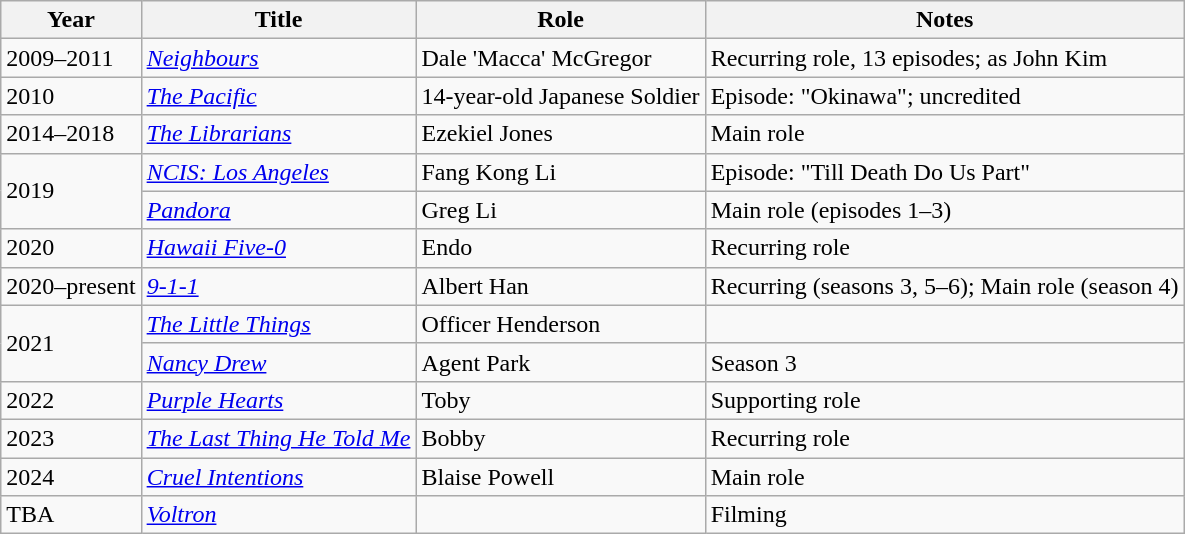<table class="wikitable">
<tr>
<th>Year</th>
<th>Title</th>
<th>Role</th>
<th>Notes</th>
</tr>
<tr>
<td>2009–2011</td>
<td><em><a href='#'>Neighbours</a></em></td>
<td>Dale 'Macca' McGregor</td>
<td>Recurring role, 13 episodes; as John Kim</td>
</tr>
<tr>
<td>2010</td>
<td><em><a href='#'>The Pacific</a></em></td>
<td>14-year-old Japanese Soldier</td>
<td>Episode: "Okinawa"; uncredited</td>
</tr>
<tr>
<td>2014–2018</td>
<td><em><a href='#'>The Librarians</a></em></td>
<td>Ezekiel Jones</td>
<td>Main role</td>
</tr>
<tr>
<td rowspan="2">2019</td>
<td><em><a href='#'>NCIS: Los Angeles</a></em></td>
<td>Fang Kong Li</td>
<td>Episode: "Till Death Do Us Part"</td>
</tr>
<tr>
<td><em><a href='#'>Pandora</a></em></td>
<td>Greg Li</td>
<td>Main role (episodes 1–3)</td>
</tr>
<tr>
<td>2020</td>
<td><em><a href='#'>Hawaii Five-0</a></em></td>
<td>Endo</td>
<td>Recurring role</td>
</tr>
<tr>
<td>2020–present</td>
<td><em><a href='#'>9-1-1</a></em></td>
<td>Albert Han</td>
<td>Recurring (seasons 3, 5–6); Main role (season 4)</td>
</tr>
<tr>
<td rowspan="2">2021</td>
<td><em><a href='#'>The Little Things</a></em></td>
<td>Officer Henderson</td>
<td></td>
</tr>
<tr>
<td><em><a href='#'>Nancy Drew</a></em></td>
<td>Agent Park</td>
<td>Season 3</td>
</tr>
<tr>
<td>2022</td>
<td><em><a href='#'>Purple Hearts</a></em></td>
<td>Toby</td>
<td>Supporting role</td>
</tr>
<tr>
<td>2023</td>
<td><em><a href='#'>The Last Thing He Told Me</a></em></td>
<td>Bobby</td>
<td>Recurring role</td>
</tr>
<tr>
<td>2024</td>
<td><em><a href='#'>Cruel Intentions</a></em></td>
<td>Blaise Powell</td>
<td>Main role</td>
</tr>
<tr>
<td>TBA</td>
<td><em><a href='#'>Voltron</a></em></td>
<td></td>
<td>Filming</td>
</tr>
</table>
